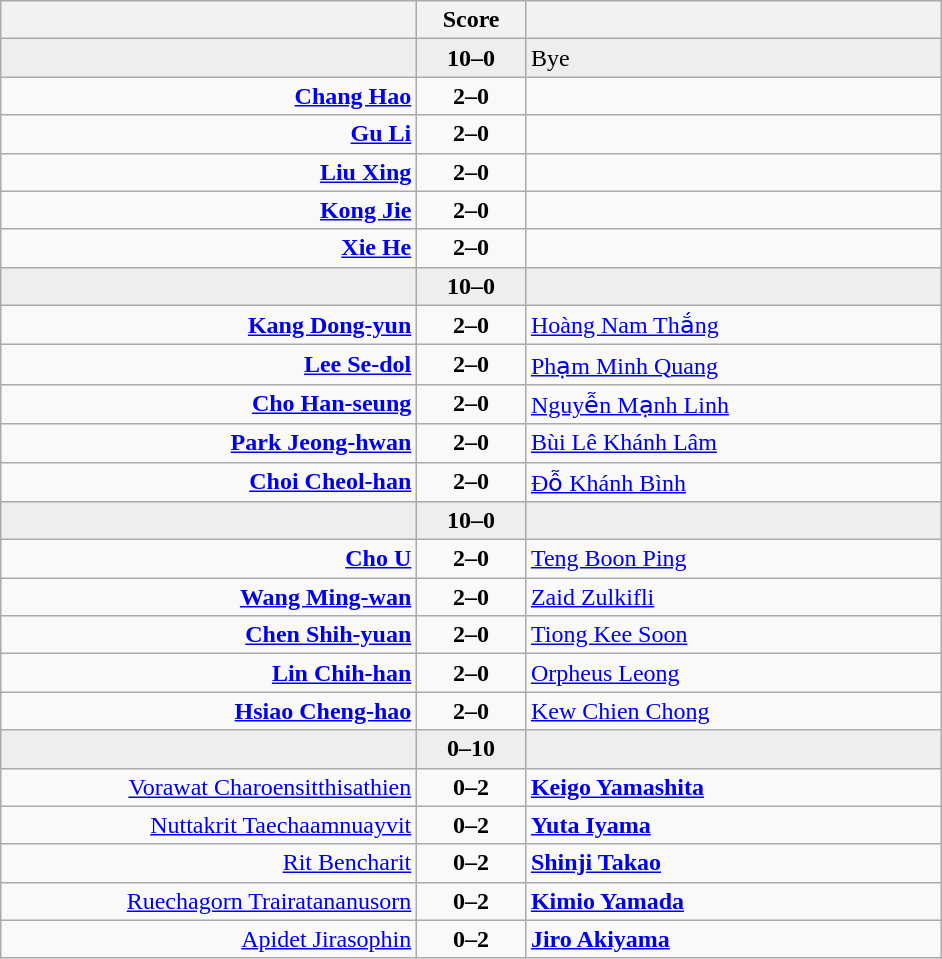<table class="wikitable" style="text-align: center;">
<tr>
<th align="right" width="270"></th>
<th width="65">Score</th>
<th align="left" width="270"></th>
</tr>
<tr bgcolor=eeeeee>
<td align=right><strong></strong></td>
<td align=center><strong>10–0</strong></td>
<td align=left>Bye</td>
</tr>
<tr>
<td align=right><strong><a href='#'>Chang Hao</a></strong></td>
<td align=center><strong>2–0</strong></td>
<td align=left></td>
</tr>
<tr>
<td align=right><strong><a href='#'>Gu Li</a></strong></td>
<td align=center><strong>2–0</strong></td>
<td align=left></td>
</tr>
<tr>
<td align=right><strong><a href='#'>Liu Xing</a></strong></td>
<td align=center><strong>2–0</strong></td>
<td align=left></td>
</tr>
<tr>
<td align=right><strong><a href='#'>Kong Jie</a></strong></td>
<td align=center><strong>2–0</strong></td>
<td align=left></td>
</tr>
<tr>
<td align=right><strong><a href='#'>Xie He</a></strong></td>
<td align=center><strong>2–0</strong></td>
<td align=left></td>
</tr>
<tr bgcolor=eeeeee>
<td align=right><strong></strong></td>
<td align=center><strong>10–0</strong></td>
<td align=left></td>
</tr>
<tr>
<td align=right><strong><a href='#'>Kang Dong-yun</a></strong></td>
<td align=center><strong>2–0</strong></td>
<td align=left><a href='#'>Hoàng Nam Thắng</a></td>
</tr>
<tr>
<td align=right><strong><a href='#'>Lee Se-dol</a></strong></td>
<td align=center><strong>2–0</strong></td>
<td align=left><a href='#'>Phạm Minh Quang</a></td>
</tr>
<tr>
<td align=right><strong><a href='#'>Cho Han-seung</a></strong></td>
<td align=center><strong>2–0</strong></td>
<td align=left><a href='#'>Nguyễn Mạnh Linh</a></td>
</tr>
<tr>
<td align=right><strong><a href='#'>Park Jeong-hwan</a></strong></td>
<td align=center><strong>2–0</strong></td>
<td align=left><a href='#'>Bùi Lê Khánh Lâm</a></td>
</tr>
<tr>
<td align=right><strong><a href='#'>Choi Cheol-han</a></strong></td>
<td align=center><strong>2–0</strong></td>
<td align=left><a href='#'>Đỗ Khánh Bình</a></td>
</tr>
<tr bgcolor=eeeeee>
<td align=right><strong></strong></td>
<td align=center><strong>10–0</strong></td>
<td align=left></td>
</tr>
<tr>
<td align=right><strong><a href='#'>Cho U</a></strong></td>
<td align=center><strong>2–0</strong></td>
<td align=left><a href='#'>Teng Boon Ping</a></td>
</tr>
<tr>
<td align=right><strong><a href='#'>Wang Ming-wan</a></strong></td>
<td align=center><strong>2–0</strong></td>
<td align=left><a href='#'>Zaid Zulkifli</a></td>
</tr>
<tr>
<td align=right><strong><a href='#'>Chen Shih-yuan</a></strong></td>
<td align=center><strong>2–0</strong></td>
<td align=left><a href='#'>Tiong Kee Soon</a></td>
</tr>
<tr>
<td align=right><strong><a href='#'>Lin Chih-han</a></strong></td>
<td align=center><strong>2–0</strong></td>
<td align=left><a href='#'>Orpheus Leong</a></td>
</tr>
<tr>
<td align=right><strong><a href='#'>Hsiao Cheng-hao</a></strong></td>
<td align=center><strong>2–0</strong></td>
<td align=left><a href='#'>Kew Chien Chong</a></td>
</tr>
<tr bgcolor=eeeeee>
<td align=right></td>
<td align=center><strong>0–10</strong></td>
<td align=left><strong></strong></td>
</tr>
<tr>
<td align=right><a href='#'>Vorawat Charoensitthisathien</a></td>
<td align=center><strong>0–2</strong></td>
<td align=left><strong><a href='#'>Keigo Yamashita</a></strong></td>
</tr>
<tr>
<td align=right><a href='#'>Nuttakrit Taechaamnuayvit</a></td>
<td align=center><strong>0–2</strong></td>
<td align=left><strong><a href='#'>Yuta Iyama</a></strong></td>
</tr>
<tr>
<td align=right><a href='#'>Rit Bencharit</a></td>
<td align=center><strong>0–2</strong></td>
<td align=left><strong><a href='#'>Shinji Takao</a></strong></td>
</tr>
<tr>
<td align=right><a href='#'>Ruechagorn Trairatananusorn</a></td>
<td align=center><strong>0–2</strong></td>
<td align=left><strong><a href='#'>Kimio Yamada</a></strong></td>
</tr>
<tr>
<td align=right><a href='#'>Apidet Jirasophin</a></td>
<td align=center><strong>0–2</strong></td>
<td align=left><strong><a href='#'>Jiro Akiyama</a></strong></td>
</tr>
</table>
